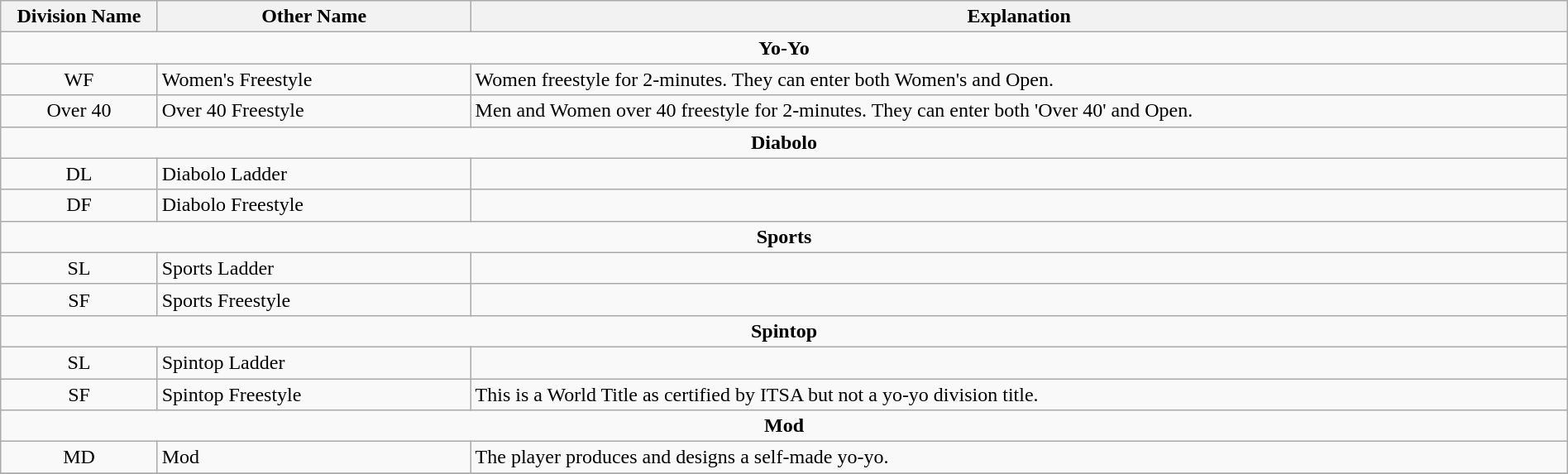<table class="wikitable" width=100%>
<tr>
<th width=10%>Division Name</th>
<th width=20%>Other Name</th>
<th width=70%>Explanation</th>
</tr>
<tr>
<td colspan="5" style="text-align: center;"><strong>Yo-Yo</strong></td>
</tr>
<tr>
<td style="text-align: center;">WF</td>
<td align=left>Women's Freestyle</td>
<td align=left>Women freestyle for 2-minutes. They can enter both Women's and Open.</td>
</tr>
<tr>
<td style="text-align: center;">Over 40</td>
<td align=left>Over 40 Freestyle</td>
<td align=left>Men and Women over 40 freestyle for 2-minutes. They can enter both 'Over 40' and Open.</td>
</tr>
<tr>
<td colspan="5" style="text-align: center;"><strong>Diabolo</strong></td>
</tr>
<tr>
<td style="text-align: center;">DL</td>
<td align=left>Diabolo Ladder</td>
<td align=left></td>
</tr>
<tr>
<td style="text-align: center;">DF</td>
<td align=left>Diabolo Freestyle</td>
<td align=left></td>
</tr>
<tr>
<td colspan="5" style="text-align: center;"><strong>Sports</strong></td>
</tr>
<tr>
<td style="text-align: center;">SL</td>
<td align=left>Sports Ladder</td>
<td align=left></td>
</tr>
<tr>
<td style="text-align: center;">SF</td>
<td align=left>Sports Freestyle</td>
<td align=left></td>
</tr>
<tr>
<td colspan="5" style="text-align: center;"><strong>Spintop</strong></td>
</tr>
<tr>
<td style="text-align: center;">SL</td>
<td align=left>Spintop Ladder</td>
<td align=left></td>
</tr>
<tr>
<td style="text-align: center;">SF</td>
<td align=left>Spintop Freestyle</td>
<td align=left>This is a World Title as certified by ITSA but not a yo-yo division title.</td>
</tr>
<tr>
<td colspan="5" style="text-align: center;"><strong>Mod</strong></td>
</tr>
<tr>
<td style="text-align: center;">MD</td>
<td align=left>Mod</td>
<td align=left>The player produces and designs a self-made yo-yo.</td>
</tr>
<tr>
</tr>
<tr>
</tr>
</table>
